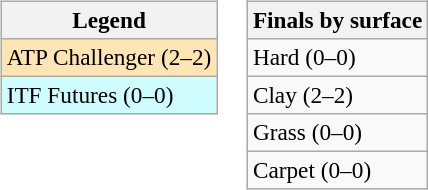<table>
<tr valign=top>
<td><br><table class=wikitable style=font-size:97%>
<tr>
<th>Legend</th>
</tr>
<tr bgcolor=moccasin>
<td>ATP Challenger (2–2)</td>
</tr>
<tr bgcolor=cffcff>
<td>ITF Futures (0–0)</td>
</tr>
</table>
</td>
<td><br><table class=wikitable style=font-size:97%>
<tr>
<th>Finals by surface</th>
</tr>
<tr>
<td>Hard (0–0)</td>
</tr>
<tr>
<td>Clay (2–2)</td>
</tr>
<tr>
<td>Grass (0–0)</td>
</tr>
<tr>
<td>Carpet (0–0)</td>
</tr>
</table>
</td>
</tr>
</table>
